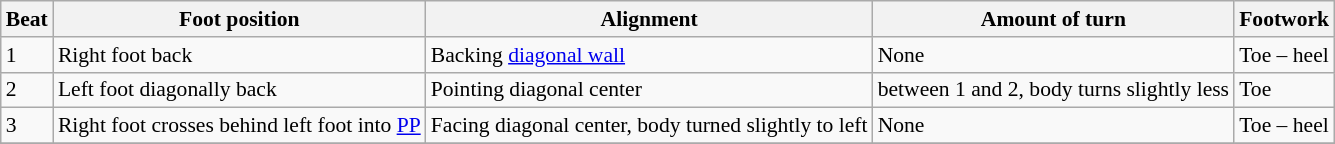<table class="wikitable" style="font-size:90%;">
<tr>
<th>Beat</th>
<th>Foot position</th>
<th>Alignment</th>
<th>Amount of turn</th>
<th>Footwork</th>
</tr>
<tr>
<td>1</td>
<td>Right foot back</td>
<td>Backing <a href='#'>diagonal wall</a></td>
<td>None</td>
<td>Toe – heel</td>
</tr>
<tr>
<td>2</td>
<td>Left foot diagonally back</td>
<td>Pointing diagonal center</td>
<td> between 1 and 2, body turns slightly less</td>
<td>Toe</td>
</tr>
<tr>
<td>3</td>
<td>Right foot crosses behind left foot into <a href='#'>PP</a></td>
<td>Facing diagonal center, body turned slightly to left</td>
<td>None</td>
<td>Toe – heel</td>
</tr>
<tr>
</tr>
</table>
